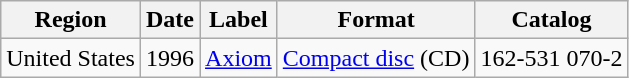<table class="wikitable">
<tr>
<th>Region</th>
<th>Date</th>
<th>Label</th>
<th>Format</th>
<th>Catalog</th>
</tr>
<tr>
<td>United States</td>
<td>1996</td>
<td><a href='#'>Axiom</a></td>
<td><a href='#'>Compact disc</a> (CD)</td>
<td>162-531 070-2</td>
</tr>
</table>
